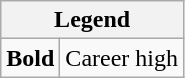<table class="wikitable mw-collapsible mw-collapsed">
<tr>
<th colspan="2">Legend</th>
</tr>
<tr>
<td><strong>Bold</strong></td>
<td>Career high</td>
</tr>
</table>
